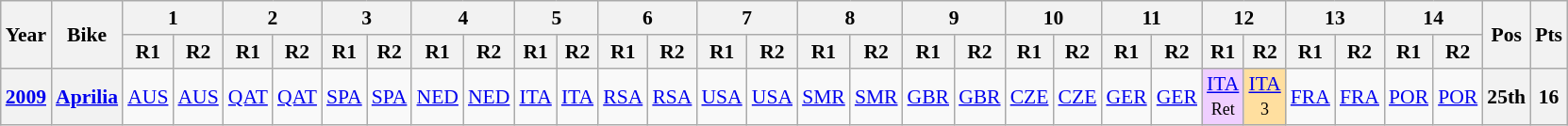<table class="wikitable" style="text-align:center; font-size:90%">
<tr>
<th style="vertical-align:middle;" rowspan="2">Year</th>
<th style="vertical-align:middle;" rowspan="2">Bike</th>
<th colspan=2>1</th>
<th colspan=2>2</th>
<th colspan=2>3</th>
<th colspan=2>4</th>
<th colspan=2>5</th>
<th colspan=2>6</th>
<th colspan=2>7</th>
<th colspan=2>8</th>
<th colspan=2>9</th>
<th colspan=2>10</th>
<th colspan=2>11</th>
<th colspan=2>12</th>
<th colspan=2>13</th>
<th colspan=2>14</th>
<th rowspan=2>Pos</th>
<th rowspan=2>Pts</th>
</tr>
<tr>
<th>R1</th>
<th>R2</th>
<th>R1</th>
<th>R2</th>
<th>R1</th>
<th>R2</th>
<th>R1</th>
<th>R2</th>
<th>R1</th>
<th>R2</th>
<th>R1</th>
<th>R2</th>
<th>R1</th>
<th>R2</th>
<th>R1</th>
<th>R2</th>
<th>R1</th>
<th>R2</th>
<th>R1</th>
<th>R2</th>
<th>R1</th>
<th>R2</th>
<th>R1</th>
<th>R2</th>
<th>R1</th>
<th>R2</th>
<th>R1</th>
<th>R2</th>
</tr>
<tr>
<th><a href='#'>2009</a></th>
<th><a href='#'>Aprilia</a></th>
<td><a href='#'>AUS</a></td>
<td><a href='#'>AUS</a></td>
<td><a href='#'>QAT</a></td>
<td><a href='#'>QAT</a></td>
<td><a href='#'>SPA</a></td>
<td><a href='#'>SPA</a></td>
<td><a href='#'>NED</a></td>
<td><a href='#'>NED</a></td>
<td><a href='#'>ITA</a></td>
<td><a href='#'>ITA</a></td>
<td><a href='#'>RSA</a></td>
<td><a href='#'>RSA</a></td>
<td><a href='#'>USA</a></td>
<td><a href='#'>USA</a></td>
<td><a href='#'>SMR</a></td>
<td><a href='#'>SMR</a></td>
<td><a href='#'>GBR</a></td>
<td><a href='#'>GBR</a></td>
<td><a href='#'>CZE</a></td>
<td><a href='#'>CZE</a></td>
<td><a href='#'>GER</a></td>
<td><a href='#'>GER</a></td>
<td style="background:#efcfff;"><a href='#'>ITA</a><br><small>Ret</small></td>
<td style="background:#ffdf9f;"><a href='#'>ITA</a><br><small>3</small></td>
<td><a href='#'>FRA</a></td>
<td><a href='#'>FRA</a></td>
<td><a href='#'>POR</a></td>
<td><a href='#'>POR</a></td>
<th>25th</th>
<th>16</th>
</tr>
</table>
